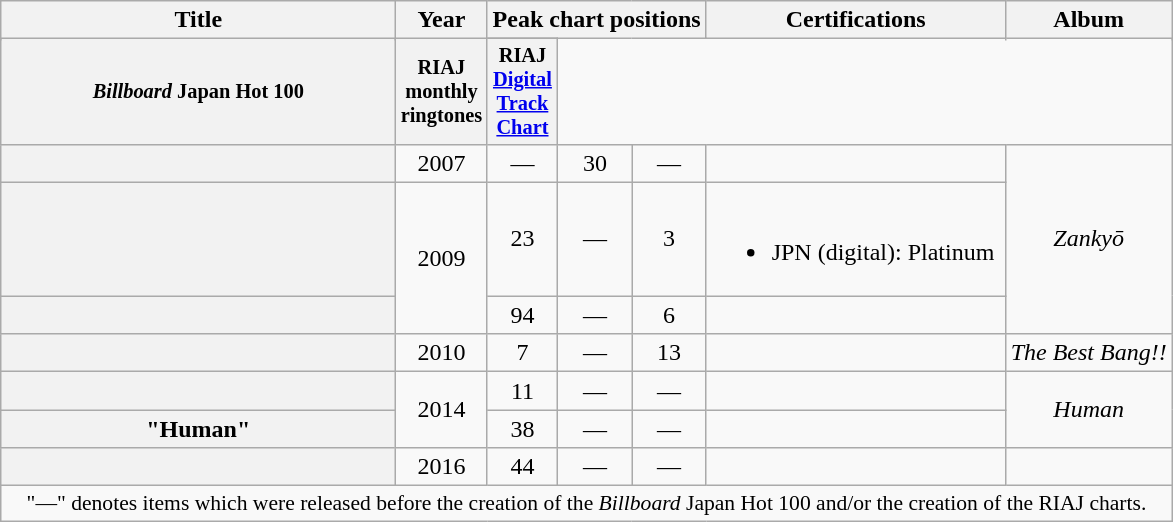<table class="wikitable plainrowheaders" style="text-align:center;">
<tr>
<th scope="col" rowspan="2" style="width:16em;">Title</th>
<th scope="col" rowspan="2">Year</th>
<th scope="col" colspan="3">Peak chart positions</th>
<th scope="col" rowspan="2" style="width:12em;">Certifications</th>
<th scope="col" rowspan="2">Album</th>
</tr>
<tr>
</tr>
<tr>
<th style="width:3em;font-size:85%"><em>Billboard</em> Japan Hot 100<br></th>
<th style="width:3em;font-size:85%">RIAJ<br>monthly<br>ringtones<br></th>
<th style="width:3em;font-size:85%">RIAJ<br><a href='#'>Digital<br>Track<br>Chart</a><br></th>
</tr>
<tr>
<th scope="row"></th>
<td>2007</td>
<td>—</td>
<td>30</td>
<td>—</td>
<td></td>
<td rowspan="3"><em>Zankyō</em></td>
</tr>
<tr>
<th scope="row"></th>
<td rowspan="2">2009</td>
<td>23</td>
<td>—</td>
<td>3</td>
<td align="left"><br><ul><li>JPN <span>(digital)</span>: Platinum</li></ul></td>
</tr>
<tr>
<th scope="row"></th>
<td>94</td>
<td>—</td>
<td>6</td>
<td></td>
</tr>
<tr>
<th scope="row"></th>
<td>2010</td>
<td>7</td>
<td>—</td>
<td>13</td>
<td></td>
<td><em>The Best Bang!!</em></td>
</tr>
<tr>
<th scope="row"></th>
<td rowspan="2">2014</td>
<td>11</td>
<td>—</td>
<td>—</td>
<td></td>
<td rowspan="2"><em>Human</em></td>
</tr>
<tr>
<th scope="row">"Human"</th>
<td>38</td>
<td>—</td>
<td>—</td>
<td></td>
</tr>
<tr>
<th scope="row"></th>
<td>2016</td>
<td>44</td>
<td>—</td>
<td>—</td>
<td></td>
<td></td>
</tr>
<tr>
<td colspan="11" align="center" style="font-size:90%;">"—" denotes items which were released before the creation of the <em>Billboard</em> Japan Hot 100 and/or the creation of the RIAJ charts.</td>
</tr>
</table>
